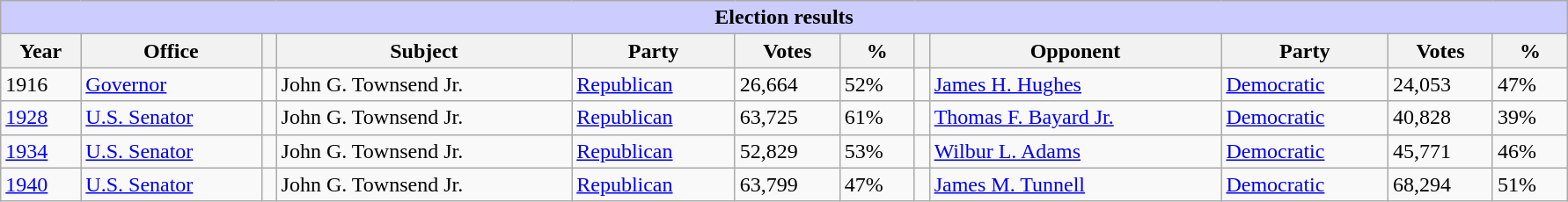<table class=wikitable style="width: 94%" style="text-align: center;" align="center">
<tr bgcolor=#cccccc>
<th colspan=12 style="background: #ccccff;">Election results</th>
</tr>
<tr>
<th>Year</th>
<th>Office</th>
<th></th>
<th>Subject</th>
<th>Party</th>
<th>Votes</th>
<th>%</th>
<th></th>
<th>Opponent</th>
<th>Party</th>
<th>Votes</th>
<th>%</th>
</tr>
<tr>
<td>1916</td>
<td><a href='#'>Governor</a></td>
<td></td>
<td>John G. Townsend Jr.</td>
<td><a href='#'>Republican</a></td>
<td>26,664</td>
<td>52%</td>
<td></td>
<td><a href='#'>James H. Hughes</a></td>
<td><a href='#'>Democratic</a></td>
<td>24,053</td>
<td>47%</td>
</tr>
<tr>
<td><a href='#'>1928</a></td>
<td><a href='#'>U.S. Senator</a></td>
<td></td>
<td>John G. Townsend Jr.</td>
<td><a href='#'>Republican</a></td>
<td>63,725</td>
<td>61%</td>
<td></td>
<td><a href='#'>Thomas F. Bayard Jr.</a></td>
<td><a href='#'>Democratic</a></td>
<td>40,828</td>
<td>39%</td>
</tr>
<tr>
<td><a href='#'>1934</a></td>
<td><a href='#'>U.S. Senator</a></td>
<td></td>
<td>John G. Townsend Jr.</td>
<td><a href='#'>Republican</a></td>
<td>52,829</td>
<td>53%</td>
<td></td>
<td><a href='#'>Wilbur L. Adams</a></td>
<td><a href='#'>Democratic</a></td>
<td>45,771</td>
<td>46%</td>
</tr>
<tr>
<td><a href='#'>1940</a></td>
<td><a href='#'>U.S. Senator</a></td>
<td></td>
<td>John G. Townsend Jr.</td>
<td><a href='#'>Republican</a></td>
<td>63,799</td>
<td>47%</td>
<td></td>
<td><a href='#'>James M. Tunnell</a></td>
<td><a href='#'>Democratic</a></td>
<td>68,294</td>
<td>51%</td>
</tr>
</table>
